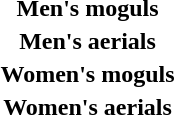<table>
<tr>
<th scope="row">Men's moguls<br></th>
<td></td>
<td></td>
<td></td>
</tr>
<tr>
<th scope="row">Men's aerials<br></th>
<td></td>
<td></td>
<td></td>
</tr>
<tr>
<th scope="row">Women's moguls<br></th>
<td></td>
<td></td>
<td></td>
</tr>
<tr>
<th scope="row">Women's aerials<br></th>
<td></td>
<td></td>
<td></td>
</tr>
</table>
